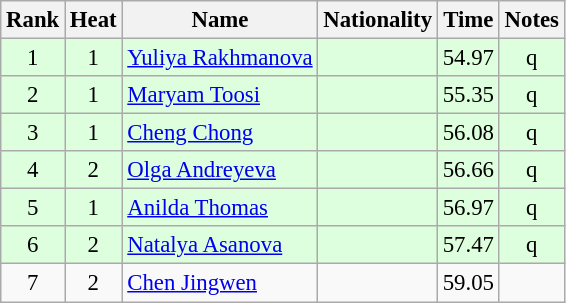<table class="wikitable sortable" style="text-align:center;font-size:95%">
<tr>
<th>Rank</th>
<th>Heat</th>
<th>Name</th>
<th>Nationality</th>
<th>Time</th>
<th>Notes</th>
</tr>
<tr bgcolor=ddffdd>
<td>1</td>
<td>1</td>
<td align=left><a href='#'>Yuliya Rakhmanova</a></td>
<td align=left></td>
<td>54.97</td>
<td>q</td>
</tr>
<tr bgcolor=ddffdd>
<td>2</td>
<td>1</td>
<td align=left><a href='#'>Maryam Toosi</a></td>
<td align=left></td>
<td>55.35</td>
<td>q</td>
</tr>
<tr bgcolor=ddffdd>
<td>3</td>
<td>1</td>
<td align=left><a href='#'>Cheng Chong</a></td>
<td align=left></td>
<td>56.08</td>
<td>q</td>
</tr>
<tr bgcolor=ddffdd>
<td>4</td>
<td>2</td>
<td align=left><a href='#'>Olga Andreyeva</a></td>
<td align=left></td>
<td>56.66</td>
<td>q</td>
</tr>
<tr bgcolor=ddffdd>
<td>5</td>
<td>1</td>
<td align=left><a href='#'>Anilda Thomas</a></td>
<td align=left></td>
<td>56.97</td>
<td>q</td>
</tr>
<tr bgcolor=ddffdd>
<td>6</td>
<td>2</td>
<td align=left><a href='#'>Natalya Asanova</a></td>
<td align=left></td>
<td>57.47</td>
<td>q</td>
</tr>
<tr>
<td>7</td>
<td>2</td>
<td align=left><a href='#'>Chen Jingwen</a></td>
<td align=left></td>
<td>59.05</td>
<td></td>
</tr>
</table>
